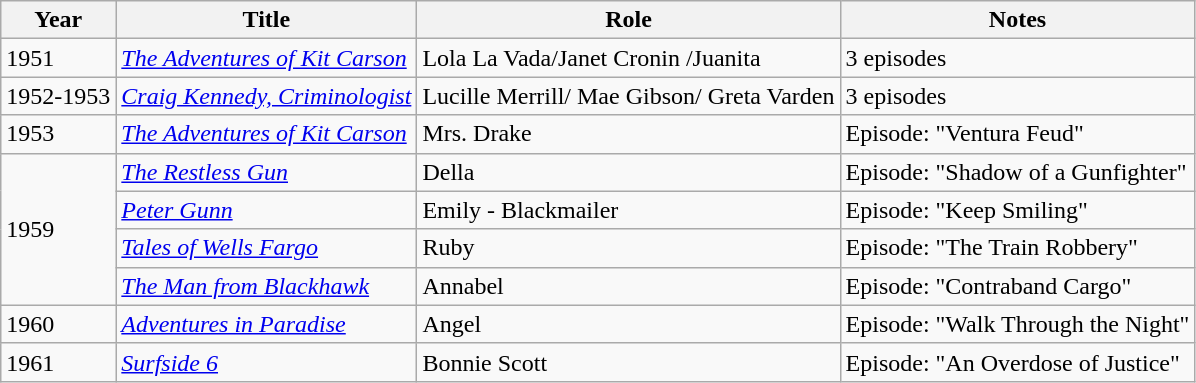<table class="wikitable sortable sticky-header">
<tr>
<th>Year</th>
<th>Title</th>
<th>Role</th>
<th>Notes</th>
</tr>
<tr>
<td>1951</td>
<td><em><a href='#'>The Adventures of Kit Carson</a></em></td>
<td>Lola La Vada/Janet Cronin /Juanita</td>
<td>3 episodes</td>
</tr>
<tr>
<td>1952-1953</td>
<td><em><a href='#'>Craig Kennedy, Criminologist</a></em></td>
<td>Lucille Merrill/ Mae Gibson/ Greta Varden</td>
<td>3 episodes</td>
</tr>
<tr>
<td>1953</td>
<td><em><a href='#'>The Adventures of Kit Carson</a></em></td>
<td>Mrs. Drake</td>
<td>Episode: "Ventura Feud"</td>
</tr>
<tr>
<td rowspan=4>1959</td>
<td><em><a href='#'>The Restless Gun</a></em></td>
<td>Della</td>
<td>Episode: "Shadow of a Gunfighter"</td>
</tr>
<tr>
<td><em><a href='#'>Peter Gunn</a></em></td>
<td>Emily - Blackmailer</td>
<td>Episode: "Keep Smiling"</td>
</tr>
<tr>
<td><em><a href='#'>Tales of Wells Fargo</a></em></td>
<td>Ruby</td>
<td>Episode: "The Train Robbery"</td>
</tr>
<tr>
<td><em><a href='#'>The Man from Blackhawk</a></em></td>
<td>Annabel</td>
<td>Episode: "Contraband Cargo"</td>
</tr>
<tr>
<td>1960</td>
<td><em><a href='#'>Adventures in Paradise</a></em></td>
<td>Angel</td>
<td>Episode: "Walk Through the Night"</td>
</tr>
<tr>
<td>1961</td>
<td><em><a href='#'>Surfside 6</a></em></td>
<td>Bonnie Scott</td>
<td>Episode: "An Overdose of Justice"</td>
</tr>
</table>
